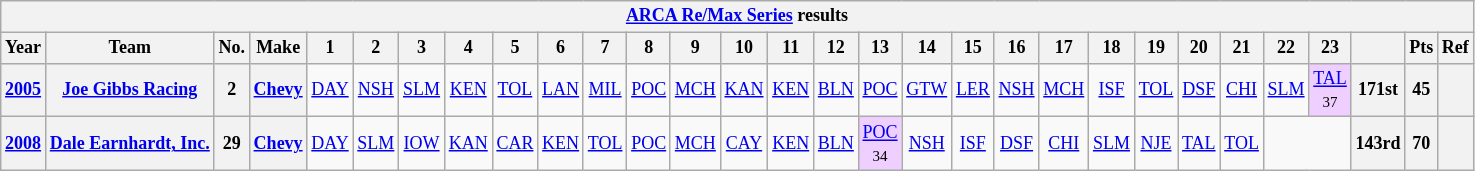<table class="wikitable" style="text-align:center; font-size:75%">
<tr>
<th colspan=45><a href='#'>ARCA Re/Max Series</a> results</th>
</tr>
<tr>
<th>Year</th>
<th>Team</th>
<th>No.</th>
<th>Make</th>
<th>1</th>
<th>2</th>
<th>3</th>
<th>4</th>
<th>5</th>
<th>6</th>
<th>7</th>
<th>8</th>
<th>9</th>
<th>10</th>
<th>11</th>
<th>12</th>
<th>13</th>
<th>14</th>
<th>15</th>
<th>16</th>
<th>17</th>
<th>18</th>
<th>19</th>
<th>20</th>
<th>21</th>
<th>22</th>
<th>23</th>
<th></th>
<th>Pts</th>
<th>Ref</th>
</tr>
<tr>
<th><a href='#'>2005</a></th>
<th><a href='#'>Joe Gibbs Racing</a></th>
<th>2</th>
<th><a href='#'>Chevy</a></th>
<td><a href='#'>DAY</a></td>
<td><a href='#'>NSH</a></td>
<td><a href='#'>SLM</a></td>
<td><a href='#'>KEN</a></td>
<td><a href='#'>TOL</a></td>
<td><a href='#'>LAN</a></td>
<td><a href='#'>MIL</a></td>
<td><a href='#'>POC</a></td>
<td><a href='#'>MCH</a></td>
<td><a href='#'>KAN</a></td>
<td><a href='#'>KEN</a></td>
<td><a href='#'>BLN</a></td>
<td><a href='#'>POC</a></td>
<td><a href='#'>GTW</a></td>
<td><a href='#'>LER</a></td>
<td><a href='#'>NSH</a></td>
<td><a href='#'>MCH</a></td>
<td><a href='#'>ISF</a></td>
<td><a href='#'>TOL</a></td>
<td><a href='#'>DSF</a></td>
<td><a href='#'>CHI</a></td>
<td><a href='#'>SLM</a></td>
<td style="background:#EFCFFF;"><a href='#'>TAL</a><br><small>37</small></td>
<th>171st</th>
<th>45</th>
<th></th>
</tr>
<tr>
<th><a href='#'>2008</a></th>
<th><a href='#'>Dale Earnhardt, Inc.</a></th>
<th>29</th>
<th><a href='#'>Chevy</a></th>
<td><a href='#'>DAY</a></td>
<td><a href='#'>SLM</a></td>
<td><a href='#'>IOW</a></td>
<td><a href='#'>KAN</a></td>
<td><a href='#'>CAR</a></td>
<td><a href='#'>KEN</a></td>
<td><a href='#'>TOL</a></td>
<td><a href='#'>POC</a></td>
<td><a href='#'>MCH</a></td>
<td><a href='#'>CAY</a></td>
<td><a href='#'>KEN</a></td>
<td><a href='#'>BLN</a></td>
<td style="background:#EFCFFF;"><a href='#'>POC</a><br><small>34</small></td>
<td><a href='#'>NSH</a></td>
<td><a href='#'>ISF</a></td>
<td><a href='#'>DSF</a></td>
<td><a href='#'>CHI</a></td>
<td><a href='#'>SLM</a></td>
<td><a href='#'>NJE</a></td>
<td><a href='#'>TAL</a></td>
<td><a href='#'>TOL</a></td>
<td colspan=2></td>
<th>143rd</th>
<th>70</th>
<th></th>
</tr>
</table>
